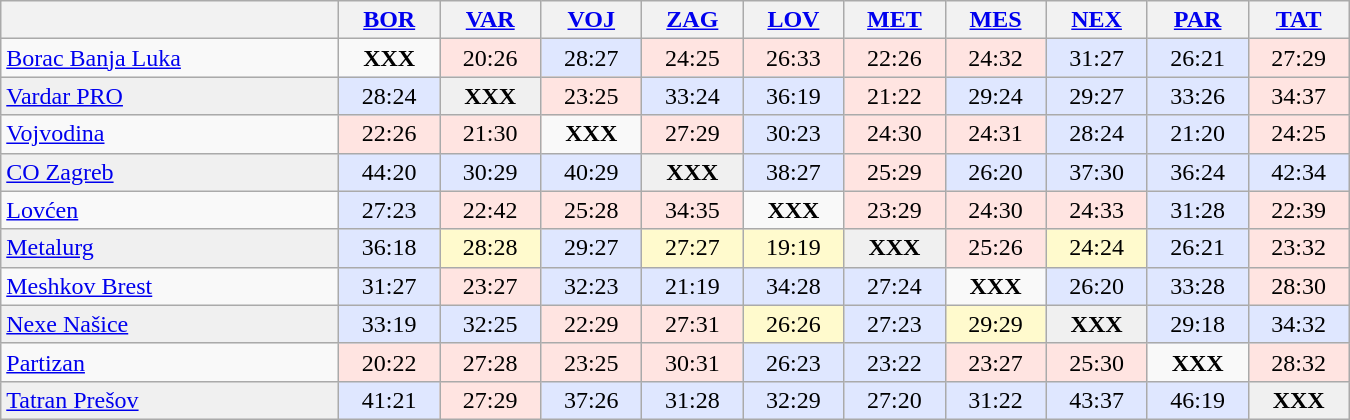<table class="wikitable" style="text-align: center;" width="900">
<tr>
<th></th>
<th width=60> <a href='#'>BOR</a></th>
<th width=60> <a href='#'>VAR</a></th>
<th width=60> <a href='#'>VOJ</a></th>
<th width=60> <a href='#'>ZAG</a></th>
<th width=60> <a href='#'>LOV</a></th>
<th width=60> <a href='#'>MET</a></th>
<th width=60> <a href='#'>MES</a></th>
<th width=60> <a href='#'>NEX</a></th>
<th width=60> <a href='#'>PAR</a></th>
<th width=60> <a href='#'>TAT</a></th>
</tr>
<tr>
<td style="text-align: left;"> <a href='#'>Borac Banja Luka</a></td>
<td><strong>XXX</strong></td>
<td style="background:#FFE4E1;">20:26</td>
<td style="background:#DFE7FF;">28:27</td>
<td style="background:#FFE4E1;">24:25</td>
<td style="background:#FFE4E1;">26:33</td>
<td style="background:#FFE4E1;">22:26</td>
<td style="background:#FFE4E1;">24:32</td>
<td style="background:#DFE7FF;">31:27</td>
<td style="background:#DFE7FF;">26:21</td>
<td style="background:#FFE4E1;">27:29</td>
</tr>
<tr ! style="background:#F0F0F0;">
<td style="text-align: left;"> <a href='#'>Vardar PRO</a></td>
<td style="background:#DFE7FF;">28:24</td>
<td><strong>XXX</strong></td>
<td style="background:#FFE4E1;">23:25</td>
<td style="background:#DFE7FF;">33:24</td>
<td style="background:#DFE7FF;">36:19</td>
<td style="background:#FFE4E1;">21:22</td>
<td style="background:#DFE7FF;">29:24</td>
<td style="background:#DFE7FF;">29:27</td>
<td style="background:#DFE7FF;">33:26</td>
<td style="background:#FFE4E1;">34:37</td>
</tr>
<tr>
<td style="text-align: left;"> <a href='#'>Vojvodina</a></td>
<td style="background:#FFE4E1;">22:26</td>
<td style="background:#FFE4E1;">21:30</td>
<td><strong>XXX</strong></td>
<td style="background:#FFE4E1;">27:29</td>
<td style="background:#DFE7FF;">30:23</td>
<td style="background:#FFE4E1;">24:30</td>
<td style="background:#FFE4E1;">24:31</td>
<td style="background:#DFE7FF;">28:24</td>
<td style="background:#DFE7FF;">21:20</td>
<td style="background:#FFE4E1;">24:25</td>
</tr>
<tr ! style="background:#F0F0F0;">
<td style="text-align: left;"> <a href='#'>CO Zagreb</a></td>
<td style="background:#DFE7FF;">44:20</td>
<td style="background:#DFE7FF;">30:29</td>
<td style="background:#DFE7FF;">40:29</td>
<td><strong>XXX</strong></td>
<td style="background:#DFE7FF;">38:27</td>
<td style="background:#FFE4E1;">25:29</td>
<td style="background:#DFE7FF;">26:20</td>
<td style="background:#DFE7FF;">37:30</td>
<td style="background:#DFE7FF;">36:24</td>
<td style="background:#DFE7FF;">42:34</td>
</tr>
<tr>
<td style="text-align: left;"> <a href='#'>Lovćen</a></td>
<td style="background:#DFE7FF;">27:23</td>
<td style="background:#FFE4E1;">22:42</td>
<td style="background:#FFE4E1;">25:28</td>
<td style="background:#FFE4E1;">34:35</td>
<td><strong>XXX</strong></td>
<td style="background:#FFE4E1;">23:29</td>
<td style="background:#FFE4E1;">24:30</td>
<td style="background:#FFE4E1;">24:33</td>
<td style="background:#DFE7FF;">31:28</td>
<td style="background:#FFE4E1;">22:39</td>
</tr>
<tr ! style="background:#F0F0F0;">
<td style="text-align: left;"> <a href='#'>Metalurg</a></td>
<td style="background:#DFE7FF;">36:18</td>
<td style="background:#FFFACD;">28:28</td>
<td style="background:#DFE7FF;">29:27</td>
<td style="background:#FFFACD;">27:27</td>
<td style="background:#FFFACD;">19:19</td>
<td><strong>XXX</strong></td>
<td style="background:#FFE4E1;">25:26</td>
<td style="background:#FFFACD;">24:24</td>
<td style="background:#DFE7FF;">26:21</td>
<td style="background:#FFE4E1;">23:32</td>
</tr>
<tr>
<td style="text-align: left;"> <a href='#'>Meshkov Brest</a></td>
<td style="background:#DFE7FF;">31:27</td>
<td style="background:#FFE4E1;">23:27</td>
<td style="background:#DFE7FF;">32:23</td>
<td style="background:#DFE7FF;">21:19</td>
<td style="background:#DFE7FF;">34:28</td>
<td style="background:#DFE7FF;">27:24</td>
<td><strong>XXX</strong></td>
<td style="background:#DFE7FF;">26:20</td>
<td style="background:#DFE7FF;">33:28</td>
<td style="background:#FFE4E1;">28:30</td>
</tr>
<tr ! style="background:#F0F0F0;">
<td style="text-align: left;"> <a href='#'>Nexe Našice</a></td>
<td style="background:#DFE7FF;">33:19</td>
<td style="background:#DFE7FF;">32:25</td>
<td style="background:#FFE4E1;">22:29</td>
<td style="background:#FFE4E1;">27:31</td>
<td style="background:#FFFACD;">26:26</td>
<td style="background:#DFE7FF;">27:23</td>
<td style="background:#FFFACD;">29:29</td>
<td><strong>XXX</strong></td>
<td style="background:#DFE7FF;">29:18</td>
<td style="background:#DFE7FF;">34:32</td>
</tr>
<tr>
<td style="text-align: left;"> <a href='#'>Partizan</a></td>
<td style="background:#FFE4E1;">20:22</td>
<td style="background:#FFE4E1;">27:28</td>
<td style="background:#FFE4E1;">23:25</td>
<td style="background:#FFE4E1;">30:31</td>
<td style="background:#DFE7FF;">26:23</td>
<td style="background:#DFE7FF;">23:22</td>
<td style="background:#FFE4E1;">23:27</td>
<td style="background:#FFE4E1;">25:30</td>
<td><strong>XXX</strong></td>
<td style="background:#FFE4E1;">28:32</td>
</tr>
<tr ! style="background:#F0F0F0;">
<td style="text-align: left;"> <a href='#'>Tatran Prešov</a></td>
<td style="background:#DFE7FF;">41:21</td>
<td style="background:#FFE4E1;">27:29</td>
<td style="background:#DFE7FF;">37:26</td>
<td style="background:#DFE7FF;">31:28</td>
<td style="background:#DFE7FF;">32:29</td>
<td style="background:#DFE7FF;">27:20</td>
<td style="background:#DFE7FF;">31:22</td>
<td style="background:#DFE7FF;">43:37</td>
<td style="background:#DFE7FF;">46:19</td>
<td><strong>XXX</strong></td>
</tr>
</table>
